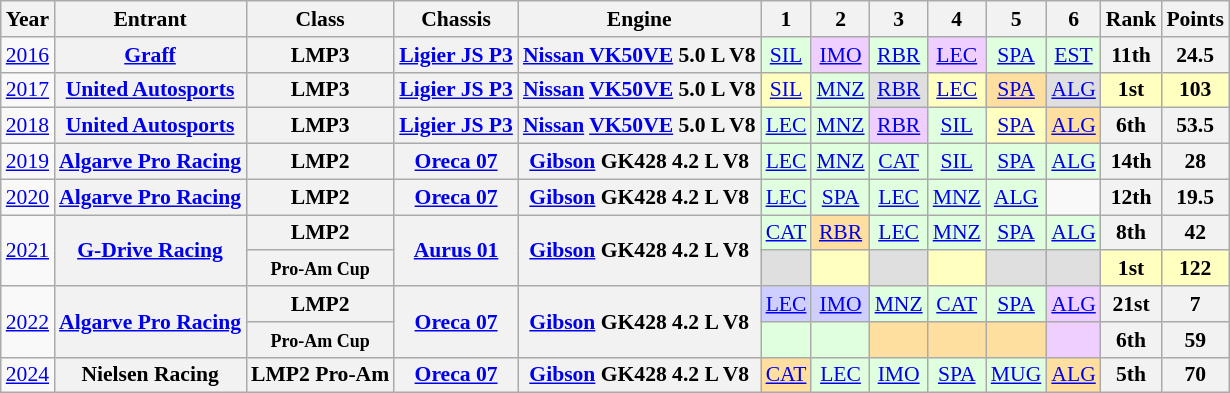<table class="wikitable" style="text-align:center; font-size:90%">
<tr>
<th>Year</th>
<th>Entrant</th>
<th>Class</th>
<th>Chassis</th>
<th>Engine</th>
<th>1</th>
<th>2</th>
<th>3</th>
<th>4</th>
<th>5</th>
<th>6</th>
<th>Rank</th>
<th>Points</th>
</tr>
<tr>
<td><a href='#'>2016</a></td>
<th><a href='#'>Graff</a></th>
<th>LMP3</th>
<th><a href='#'>Ligier JS P3</a></th>
<th><a href='#'>Nissan VK50VE</a> 5.0 L V8</th>
<td style="background:#DFFFDF;"><a href='#'>SIL</a><br></td>
<td style="background:#EFCFFF;"><a href='#'>IMO</a><br></td>
<td style="background:#DFFFDF;"><a href='#'>RBR</a><br></td>
<td style="background:#EFCFFF;"><a href='#'>LEC</a><br></td>
<td style="background:#DFFFDF;"><a href='#'>SPA</a><br></td>
<td style="background:#DFFFDF;"><a href='#'>EST</a><br></td>
<th>11th</th>
<th>24.5</th>
</tr>
<tr>
<td><a href='#'>2017</a></td>
<th><a href='#'>United Autosports</a></th>
<th>LMP3</th>
<th><a href='#'>Ligier JS P3</a></th>
<th><a href='#'>Nissan</a> <a href='#'>VK50VE</a> 5.0 L V8</th>
<td style="background:#FFFFBF;"><a href='#'>SIL</a><br></td>
<td style="background:#DFFFDF;"><a href='#'>MNZ</a><br></td>
<td style="background:#DFDFDF;"><a href='#'>RBR</a><br></td>
<td style="background:#FFFFBF;"><a href='#'>LEC</a><br></td>
<td style="background:#FFDF9F;"><a href='#'>SPA</a><br></td>
<td style="background:#DFDFDF;"><a href='#'>ALG</a><br></td>
<th style="background:#FFFFBF;">1st</th>
<th style="background:#FFFFBF;">103</th>
</tr>
<tr>
<td><a href='#'>2018</a></td>
<th><a href='#'>United Autosports</a></th>
<th>LMP3</th>
<th><a href='#'>Ligier JS P3</a></th>
<th><a href='#'>Nissan</a> <a href='#'>VK50VE</a> 5.0 L V8</th>
<td style="background:#DFFFDF;"><a href='#'>LEC</a><br></td>
<td style="background:#DFFFDF;"><a href='#'>MNZ</a><br></td>
<td style="background:#EFCFFF;"><a href='#'>RBR</a><br></td>
<td style="background:#DFFFDF;"><a href='#'>SIL</a><br></td>
<td style="background:#FFFFBF;"><a href='#'>SPA</a><br></td>
<td style="background:#FFDF9F;"><a href='#'>ALG</a><br></td>
<th>6th</th>
<th>53.5</th>
</tr>
<tr>
<td><a href='#'>2019</a></td>
<th><a href='#'>Algarve Pro Racing</a></th>
<th>LMP2</th>
<th><a href='#'>Oreca 07</a></th>
<th><a href='#'>Gibson</a> GK428 4.2 L V8</th>
<td style="background:#DFFFDF;"><a href='#'>LEC</a><br></td>
<td style="background:#DFFFDF;"><a href='#'>MNZ</a><br></td>
<td style="background:#DFFFDF;"><a href='#'>CAT</a><br></td>
<td style="background:#DFFFDF;"><a href='#'>SIL</a><br></td>
<td style="background:#DFFFDF;"><a href='#'>SPA</a><br></td>
<td style="background:#DFFFDF;"><a href='#'>ALG</a><br></td>
<th>14th</th>
<th>28</th>
</tr>
<tr>
<td><a href='#'>2020</a></td>
<th><a href='#'>Algarve Pro Racing</a></th>
<th>LMP2</th>
<th><a href='#'>Oreca 07</a></th>
<th><a href='#'>Gibson</a> GK428 4.2 L V8</th>
<td style="background:#DFFFDF;"><a href='#'>LEC</a><br></td>
<td style="background:#DFFFDF;"><a href='#'>SPA</a><br></td>
<td style="background:#DFFFDF;"><a href='#'>LEC</a><br></td>
<td style="background:#DFFFDF;"><a href='#'>MNZ</a><br></td>
<td style="background:#DFFFDF;"><a href='#'>ALG</a><br></td>
<td></td>
<th>12th</th>
<th>19.5</th>
</tr>
<tr>
<td rowspan="2"><a href='#'>2021</a></td>
<th rowspan="2"><a href='#'>G-Drive Racing</a></th>
<th>LMP2</th>
<th rowspan="2"><a href='#'>Aurus 01</a></th>
<th rowspan="2"><a href='#'>Gibson</a> GK428 4.2 L V8</th>
<td style="background:#DFFFDF;"><a href='#'>CAT</a><br></td>
<td style="background:#FFDF9F;"><a href='#'>RBR</a><br></td>
<td style="background:#DFFFDF;"><a href='#'>LEC</a><br></td>
<td style="background:#DFFFDF;"><a href='#'>MNZ</a><br></td>
<td style="background:#DFFFDF;"><a href='#'>SPA</a><br></td>
<td style="background:#DFFFDF;"><a href='#'>ALG</a><br></td>
<th>8th</th>
<th>42</th>
</tr>
<tr>
<th><small>Pro-Am Cup</small></th>
<td style="background:#DFDFDF;"></td>
<td style="background:#FFFFBF;"></td>
<td style="background:#DFDFDF;"></td>
<td style="background:#FFFFBF;"></td>
<td style="background:#DFDFDF;"></td>
<td style="background:#DFDFDF;"></td>
<th style="background:#FFFFBF;">1st</th>
<th style="background:#FFFFBF;">122</th>
</tr>
<tr>
<td rowspan="2"><a href='#'>2022</a></td>
<th rowspan="2"><a href='#'>Algarve Pro Racing</a></th>
<th>LMP2</th>
<th rowspan="2"><a href='#'>Oreca 07</a></th>
<th rowspan="2"><a href='#'>Gibson</a> GK428 4.2 L V8</th>
<td style="background:#CFCFFF"><a href='#'>LEC</a><br></td>
<td style="background:#CFCFFF"><a href='#'>IMO</a><br></td>
<td style="background:#DFFFDF"><a href='#'>MNZ</a><br></td>
<td style="background:#DFFFDF"><a href='#'>CAT</a><br></td>
<td style="background:#DFFFDF"><a href='#'>SPA</a><br></td>
<td style="background:#EFCFFF"><a href='#'>ALG</a><br></td>
<th>21st</th>
<th>7</th>
</tr>
<tr>
<th><small>Pro-Am Cup</small></th>
<td style="background:#DFFFDF"></td>
<td style="background:#DFFFDF"></td>
<td style="background:#ffdf9f"></td>
<td style="background:#ffdf9f"></td>
<td style="background:#ffdf9f"></td>
<td style="background:#EFCFFF"></td>
<th>6th</th>
<th>59</th>
</tr>
<tr>
<td><a href='#'>2024</a></td>
<th>Nielsen Racing</th>
<th>LMP2 Pro-Am</th>
<th><a href='#'>Oreca 07</a></th>
<th><a href='#'>Gibson</a> GK428 4.2 L V8</th>
<td style="background:#FFDF9F;"><a href='#'>CAT</a><br></td>
<td style="background:#DFFFDF;"><a href='#'>LEC</a><br></td>
<td style="background:#DFFFDF;"><a href='#'>IMO</a><br></td>
<td style="background:#DFFFDF;"><a href='#'>SPA</a><br></td>
<td style="background:#DFFFDF;"><a href='#'>MUG</a><br></td>
<td style="background:#FFDF9F;"><a href='#'>ALG</a><br></td>
<th>5th</th>
<th>70</th>
</tr>
</table>
